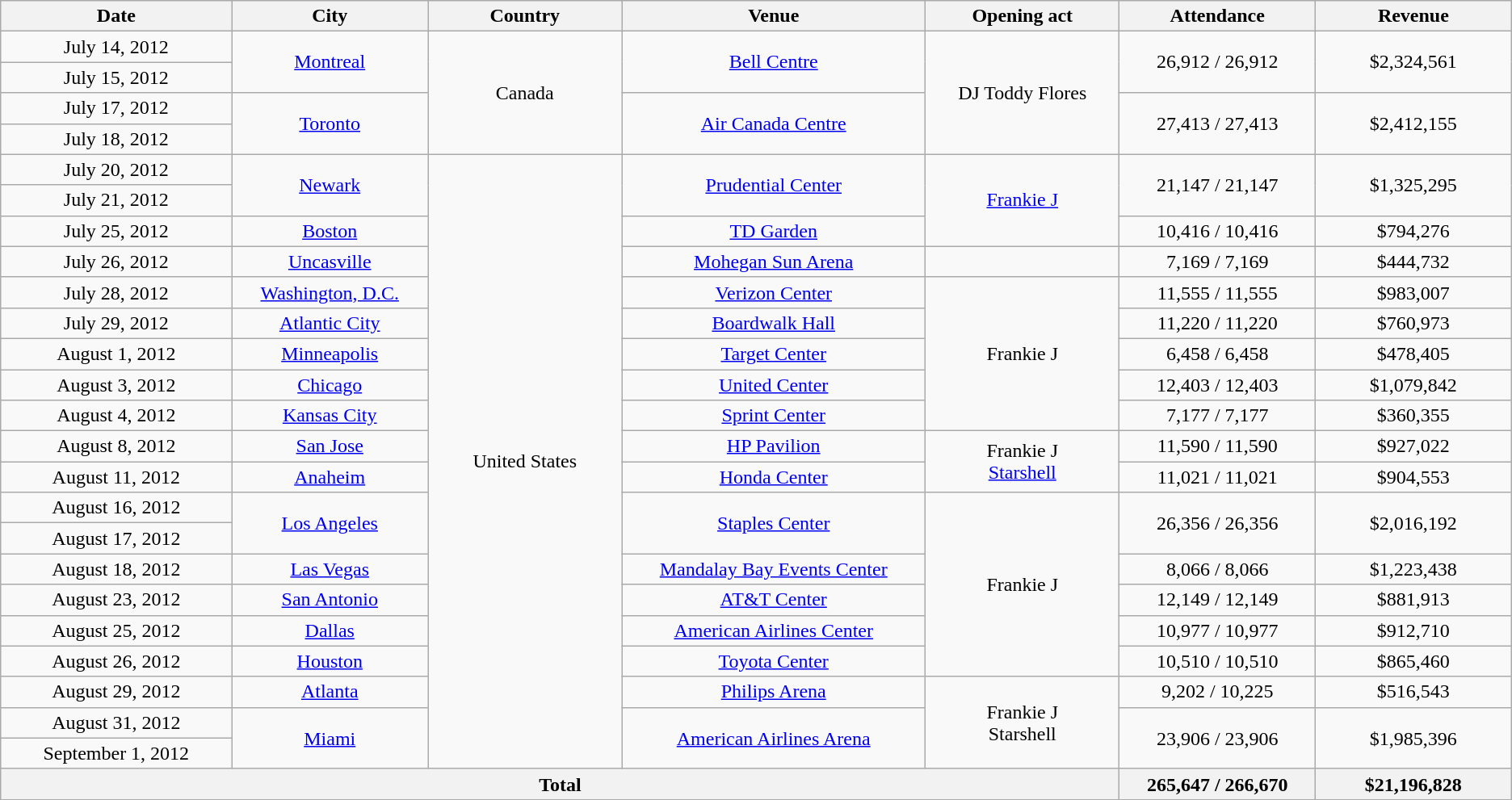<table class="wikitable" style="text-align:center;">
<tr>
<th scope="col" style="width:12em;">Date</th>
<th scope="col" style="width:10em;">City</th>
<th scope="col" style="width:10em;">Country</th>
<th scope="col" style="width:16em;">Venue</th>
<th scope="col" style="width:10em;">Opening act</th>
<th scope="col" style="width:10em;">Attendance</th>
<th scope="col" style="width:10em;">Revenue</th>
</tr>
<tr>
<td>July 14, 2012</td>
<td rowspan="2"><a href='#'>Montreal</a></td>
<td rowspan="4">Canada</td>
<td rowspan="2"><a href='#'>Bell Centre</a></td>
<td rowspan="4">DJ Toddy Flores</td>
<td rowspan="2">26,912 / 26,912</td>
<td rowspan="2">$2,324,561</td>
</tr>
<tr>
<td>July 15, 2012</td>
</tr>
<tr>
<td>July 17, 2012</td>
<td rowspan="2"><a href='#'>Toronto</a></td>
<td rowspan="2"><a href='#'>Air Canada Centre</a></td>
<td rowspan="2">27,413 / 27,413</td>
<td rowspan="2">$2,412,155</td>
</tr>
<tr>
<td>July 18, 2012</td>
</tr>
<tr>
<td>July 20, 2012</td>
<td rowspan="2"><a href='#'>Newark</a></td>
<td rowspan="20">United States</td>
<td rowspan="2"><a href='#'>Prudential Center</a></td>
<td rowspan="3"><a href='#'>Frankie J</a></td>
<td rowspan="2">21,147 / 21,147</td>
<td rowspan="2">$1,325,295</td>
</tr>
<tr>
<td>July 21, 2012</td>
</tr>
<tr>
<td>July 25, 2012</td>
<td><a href='#'>Boston</a></td>
<td><a href='#'>TD Garden</a></td>
<td>10,416 / 10,416</td>
<td>$794,276</td>
</tr>
<tr>
<td>July 26, 2012</td>
<td><a href='#'>Uncasville</a></td>
<td><a href='#'>Mohegan Sun Arena</a></td>
<td></td>
<td>7,169 / 7,169</td>
<td>$444,732</td>
</tr>
<tr>
<td>July 28, 2012</td>
<td><a href='#'>Washington, D.C.</a></td>
<td><a href='#'>Verizon Center</a></td>
<td rowspan="5">Frankie J</td>
<td>11,555 / 11,555</td>
<td>$983,007</td>
</tr>
<tr>
<td>July 29, 2012</td>
<td><a href='#'>Atlantic City</a></td>
<td><a href='#'>Boardwalk Hall</a></td>
<td>11,220 / 11,220</td>
<td>$760,973</td>
</tr>
<tr>
<td>August 1, 2012</td>
<td><a href='#'>Minneapolis</a></td>
<td><a href='#'>Target Center</a></td>
<td>6,458 / 6,458</td>
<td>$478,405</td>
</tr>
<tr>
<td>August 3, 2012</td>
<td><a href='#'>Chicago</a></td>
<td><a href='#'>United Center</a></td>
<td>12,403 / 12,403</td>
<td>$1,079,842</td>
</tr>
<tr>
<td>August 4, 2012</td>
<td><a href='#'>Kansas City</a></td>
<td><a href='#'>Sprint Center</a></td>
<td>7,177 / 7,177</td>
<td>$360,355</td>
</tr>
<tr>
<td>August 8, 2012</td>
<td><a href='#'>San Jose</a></td>
<td><a href='#'>HP Pavilion</a></td>
<td rowspan="2">Frankie J<br><a href='#'>Starshell</a></td>
<td>11,590 / 11,590</td>
<td>$927,022</td>
</tr>
<tr>
<td>August 11, 2012</td>
<td><a href='#'>Anaheim</a></td>
<td><a href='#'>Honda Center</a></td>
<td>11,021 / 11,021</td>
<td>$904,553</td>
</tr>
<tr>
<td>August 16, 2012</td>
<td rowspan="2"><a href='#'>Los Angeles</a></td>
<td rowspan="2"><a href='#'>Staples Center</a></td>
<td rowspan="6">Frankie J</td>
<td rowspan="2">26,356 / 26,356</td>
<td rowspan="2">$2,016,192</td>
</tr>
<tr>
<td>August 17, 2012</td>
</tr>
<tr>
<td>August 18, 2012</td>
<td><a href='#'>Las Vegas</a></td>
<td><a href='#'>Mandalay Bay Events Center</a></td>
<td>8,066 / 8,066</td>
<td>$1,223,438</td>
</tr>
<tr>
<td>August 23, 2012</td>
<td><a href='#'>San Antonio</a></td>
<td><a href='#'>AT&T Center</a></td>
<td>12,149 / 12,149</td>
<td>$881,913</td>
</tr>
<tr>
<td>August 25, 2012</td>
<td><a href='#'>Dallas</a></td>
<td><a href='#'>American Airlines Center</a></td>
<td>10,977 / 10,977</td>
<td>$912,710</td>
</tr>
<tr>
<td>August 26, 2012</td>
<td><a href='#'>Houston</a></td>
<td><a href='#'>Toyota Center</a></td>
<td>10,510 / 10,510</td>
<td>$865,460</td>
</tr>
<tr>
<td>August 29, 2012</td>
<td><a href='#'>Atlanta</a></td>
<td><a href='#'>Philips Arena</a></td>
<td rowspan="3">Frankie J<br>Starshell</td>
<td>9,202 / 10,225</td>
<td>$516,543</td>
</tr>
<tr>
<td>August 31, 2012</td>
<td rowspan="2"><a href='#'>Miami</a></td>
<td rowspan="2"><a href='#'>American Airlines Arena</a></td>
<td rowspan="2">23,906 / 23,906</td>
<td rowspan="2">$1,985,396</td>
</tr>
<tr>
<td>September 1, 2012</td>
</tr>
<tr>
<th colspan="5">Total</th>
<th scope="row" style="text-align:center;"><strong>265,647 / 266,670</strong></th>
<th scope="row" style="text-align:center;"><strong>$21,196,828</strong></th>
</tr>
<tr>
</tr>
</table>
